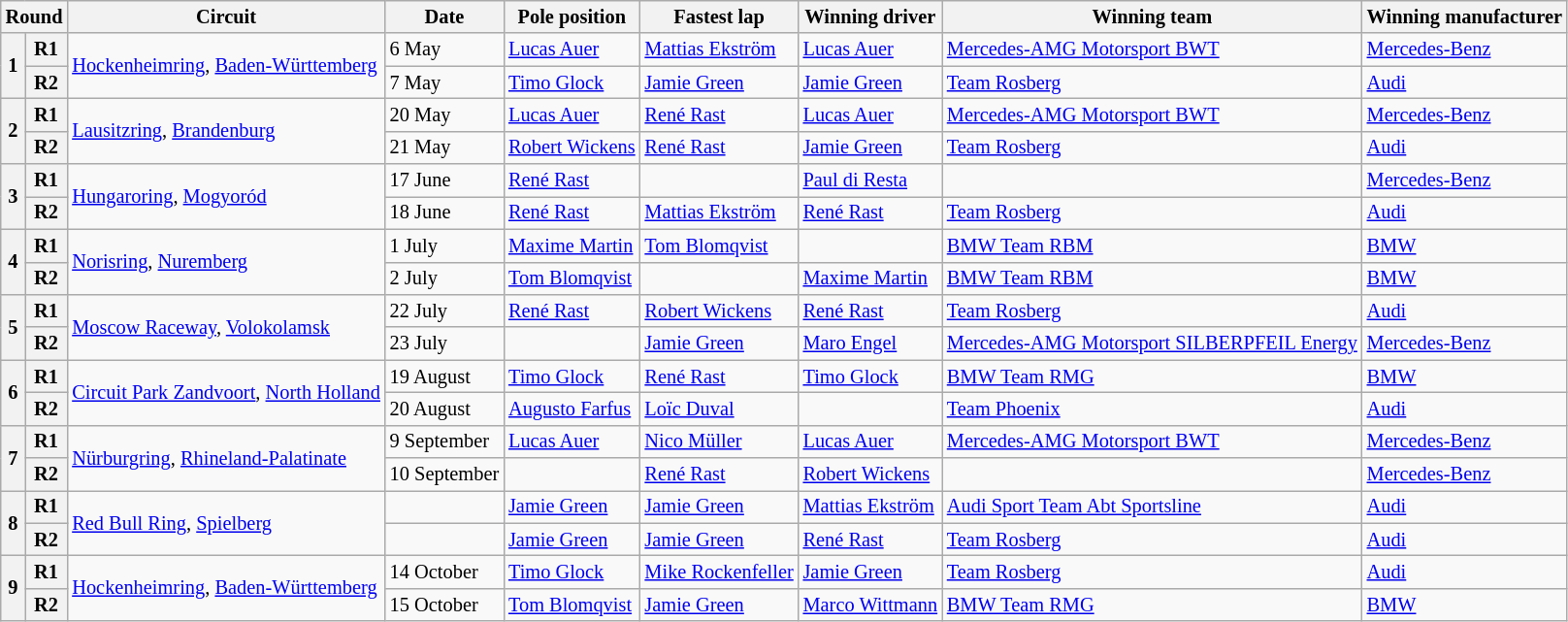<table class="wikitable" border="1" style="font-size: 85%;">
<tr>
<th colspan=2>Round</th>
<th>Circuit</th>
<th>Date</th>
<th>Pole position</th>
<th>Fastest lap</th>
<th>Winning driver</th>
<th>Winning team</th>
<th>Winning manufacturer</th>
</tr>
<tr>
<th rowspan=2>1</th>
<th>R1</th>
<td rowspan=2> <a href='#'>Hockenheimring</a>, <a href='#'>Baden-Württemberg</a></td>
<td>6 May</td>
<td> <a href='#'>Lucas Auer</a></td>
<td> <a href='#'>Mattias Ekström</a></td>
<td> <a href='#'>Lucas Auer</a></td>
<td><a href='#'>Mercedes-AMG Motorsport BWT</a></td>
<td><a href='#'>Mercedes-Benz</a></td>
</tr>
<tr>
<th>R2</th>
<td>7 May</td>
<td> <a href='#'>Timo Glock</a></td>
<td> <a href='#'>Jamie Green</a></td>
<td> <a href='#'>Jamie Green</a></td>
<td><a href='#'>Team Rosberg</a></td>
<td><a href='#'>Audi</a></td>
</tr>
<tr>
<th rowspan=2>2</th>
<th>R1</th>
<td rowspan=2> <a href='#'>Lausitzring</a>, <a href='#'>Brandenburg</a></td>
<td>20 May</td>
<td> <a href='#'>Lucas Auer</a></td>
<td> <a href='#'>René Rast</a></td>
<td> <a href='#'>Lucas Auer</a></td>
<td><a href='#'>Mercedes-AMG Motorsport BWT</a></td>
<td><a href='#'>Mercedes-Benz</a></td>
</tr>
<tr>
<th>R2</th>
<td>21 May</td>
<td> <a href='#'>Robert Wickens</a></td>
<td> <a href='#'>René Rast</a></td>
<td> <a href='#'>Jamie Green</a></td>
<td><a href='#'>Team Rosberg</a></td>
<td><a href='#'>Audi</a></td>
</tr>
<tr>
<th rowspan=2>3</th>
<th>R1</th>
<td rowspan=2> <a href='#'>Hungaroring</a>, <a href='#'>Mogyoród</a></td>
<td>17 June</td>
<td> <a href='#'>René Rast</a></td>
<td></td>
<td> <a href='#'>Paul di Resta</a></td>
<td></td>
<td><a href='#'>Mercedes-Benz</a></td>
</tr>
<tr>
<th>R2</th>
<td>18 June</td>
<td> <a href='#'>René Rast</a></td>
<td> <a href='#'>Mattias Ekström</a></td>
<td> <a href='#'>René Rast</a></td>
<td><a href='#'>Team Rosberg</a></td>
<td><a href='#'>Audi</a></td>
</tr>
<tr>
<th rowspan=2>4</th>
<th>R1</th>
<td rowspan=2> <a href='#'>Norisring</a>, <a href='#'>Nuremberg</a></td>
<td>1 July</td>
<td> <a href='#'>Maxime Martin</a></td>
<td> <a href='#'>Tom Blomqvist</a></td>
<td></td>
<td><a href='#'>BMW Team RBM</a></td>
<td><a href='#'>BMW</a></td>
</tr>
<tr>
<th>R2</th>
<td>2 July</td>
<td> <a href='#'>Tom Blomqvist</a></td>
<td></td>
<td> <a href='#'>Maxime Martin</a></td>
<td><a href='#'>BMW Team RBM</a></td>
<td><a href='#'>BMW</a></td>
</tr>
<tr>
<th rowspan=2>5</th>
<th>R1</th>
<td rowspan=2> <a href='#'>Moscow Raceway</a>, <a href='#'>Volokolamsk</a></td>
<td>22 July</td>
<td> <a href='#'>René Rast</a></td>
<td> <a href='#'>Robert Wickens</a></td>
<td> <a href='#'>René Rast</a></td>
<td><a href='#'>Team Rosberg</a></td>
<td><a href='#'>Audi</a></td>
</tr>
<tr>
<th>R2</th>
<td>23 July</td>
<td></td>
<td> <a href='#'>Jamie Green</a></td>
<td> <a href='#'>Maro Engel</a></td>
<td><a href='#'>Mercedes-AMG Motorsport SILBERPFEIL Energy</a></td>
<td><a href='#'>Mercedes-Benz</a></td>
</tr>
<tr>
<th rowspan=2>6</th>
<th>R1</th>
<td rowspan=2> <a href='#'>Circuit Park Zandvoort</a>, <a href='#'>North Holland</a></td>
<td>19 August</td>
<td> <a href='#'>Timo Glock</a></td>
<td> <a href='#'>René Rast</a></td>
<td> <a href='#'>Timo Glock</a></td>
<td><a href='#'>BMW Team RMG</a></td>
<td><a href='#'>BMW</a></td>
</tr>
<tr>
<th>R2</th>
<td>20 August</td>
<td> <a href='#'>Augusto Farfus</a></td>
<td> <a href='#'>Loïc Duval</a></td>
<td></td>
<td><a href='#'>Team Phoenix</a></td>
<td><a href='#'>Audi</a></td>
</tr>
<tr>
<th rowspan=2>7</th>
<th>R1</th>
<td rowspan=2>  <a href='#'>Nürburgring</a>, <a href='#'>Rhineland-Palatinate</a></td>
<td>9 September</td>
<td> <a href='#'>Lucas Auer</a></td>
<td> <a href='#'>Nico Müller</a></td>
<td> <a href='#'>Lucas Auer</a></td>
<td><a href='#'>Mercedes-AMG Motorsport BWT</a></td>
<td><a href='#'>Mercedes-Benz</a></td>
</tr>
<tr>
<th>R2</th>
<td>10 September</td>
<td></td>
<td> <a href='#'>René Rast</a></td>
<td> <a href='#'>Robert Wickens</a></td>
<td></td>
<td><a href='#'>Mercedes-Benz</a></td>
</tr>
<tr>
<th rowspan=2>8</th>
<th>R1</th>
<td rowspan=2> <a href='#'>Red Bull Ring</a>, <a href='#'>Spielberg</a></td>
<td></td>
<td> <a href='#'>Jamie Green</a></td>
<td> <a href='#'>Jamie Green</a></td>
<td> <a href='#'>Mattias Ekström</a></td>
<td><a href='#'>Audi Sport Team Abt Sportsline</a></td>
<td><a href='#'>Audi</a></td>
</tr>
<tr>
<th>R2</th>
<td></td>
<td> <a href='#'>Jamie Green</a></td>
<td> <a href='#'>Jamie Green</a></td>
<td> <a href='#'>René Rast</a></td>
<td><a href='#'>Team Rosberg</a></td>
<td><a href='#'>Audi</a></td>
</tr>
<tr>
<th rowspan=2>9</th>
<th>R1</th>
<td rowspan=2> <a href='#'>Hockenheimring</a>, <a href='#'>Baden-Württemberg</a></td>
<td>14 October</td>
<td> <a href='#'>Timo Glock</a></td>
<td> <a href='#'>Mike Rockenfeller</a></td>
<td> <a href='#'>Jamie Green</a></td>
<td><a href='#'>Team Rosberg</a></td>
<td><a href='#'>Audi</a></td>
</tr>
<tr>
<th>R2</th>
<td>15 October</td>
<td> <a href='#'>Tom Blomqvist</a></td>
<td> <a href='#'>Jamie Green</a></td>
<td> <a href='#'>Marco Wittmann</a></td>
<td><a href='#'>BMW Team RMG</a></td>
<td><a href='#'>BMW</a></td>
</tr>
</table>
